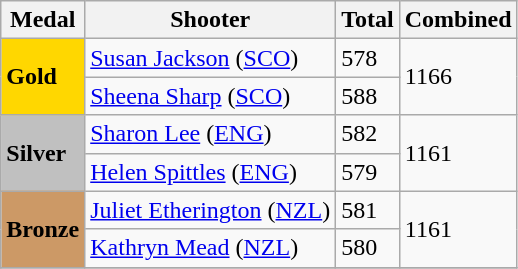<table class="wikitable">
<tr>
<th>Medal</th>
<th>Shooter</th>
<th>Total</th>
<th>Combined</th>
</tr>
<tr>
<td rowspan="2" bgcolor="gold"><strong>Gold</strong></td>
<td> <a href='#'>Susan Jackson</a> (<a href='#'>SCO</a>)</td>
<td>578</td>
<td rowspan="2">1166</td>
</tr>
<tr>
<td> <a href='#'>Sheena Sharp</a> (<a href='#'>SCO</a>)</td>
<td>588</td>
</tr>
<tr>
<td rowspan="2" bgcolor="silver"><strong>Silver</strong></td>
<td> <a href='#'>Sharon Lee</a> (<a href='#'>ENG</a>)</td>
<td>582</td>
<td rowspan="2">1161</td>
</tr>
<tr>
<td> <a href='#'>Helen Spittles</a> (<a href='#'>ENG</a>)</td>
<td>579</td>
</tr>
<tr>
<td rowspan="2" bgcolor="cc9966"><strong>Bronze</strong></td>
<td> <a href='#'>Juliet Etherington</a> (<a href='#'>NZL</a>)</td>
<td>581</td>
<td rowspan="2">1161</td>
</tr>
<tr>
<td> <a href='#'>Kathryn Mead</a> (<a href='#'>NZL</a>)</td>
<td>580</td>
</tr>
<tr>
</tr>
</table>
